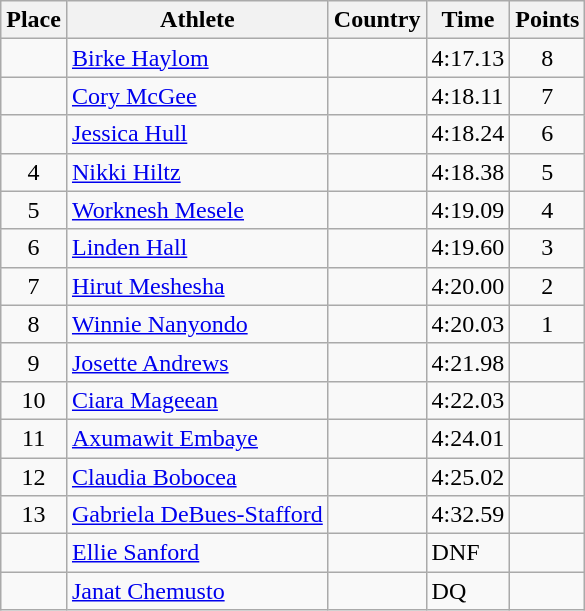<table class="wikitable">
<tr>
<th>Place</th>
<th>Athlete</th>
<th>Country</th>
<th>Time</th>
<th>Points</th>
</tr>
<tr>
<td align=center></td>
<td><a href='#'>Birke Haylom</a></td>
<td></td>
<td>4:17.13</td>
<td align=center>8</td>
</tr>
<tr>
<td align=center></td>
<td><a href='#'>Cory McGee</a></td>
<td></td>
<td>4:18.11</td>
<td align=center>7</td>
</tr>
<tr>
<td align=center></td>
<td><a href='#'>Jessica Hull</a></td>
<td></td>
<td>4:18.24</td>
<td align=center>6</td>
</tr>
<tr>
<td align=center>4</td>
<td><a href='#'>Nikki Hiltz</a></td>
<td></td>
<td>4:18.38</td>
<td align=center>5</td>
</tr>
<tr>
<td align=center>5</td>
<td><a href='#'>Worknesh Mesele</a></td>
<td></td>
<td>4:19.09</td>
<td align=center>4</td>
</tr>
<tr>
<td align=center>6</td>
<td><a href='#'>Linden Hall</a></td>
<td></td>
<td>4:19.60</td>
<td align=center>3</td>
</tr>
<tr>
<td align=center>7</td>
<td><a href='#'>Hirut Meshesha</a></td>
<td></td>
<td>4:20.00</td>
<td align=center>2</td>
</tr>
<tr>
<td align=center>8</td>
<td><a href='#'>Winnie Nanyondo</a></td>
<td></td>
<td>4:20.03</td>
<td align=center>1</td>
</tr>
<tr>
<td align=center>9</td>
<td><a href='#'>Josette Andrews</a></td>
<td></td>
<td>4:21.98</td>
<td align=center></td>
</tr>
<tr>
<td align=center>10</td>
<td><a href='#'>Ciara Mageean</a></td>
<td></td>
<td>4:22.03</td>
<td align=center></td>
</tr>
<tr>
<td align=center>11</td>
<td><a href='#'>Axumawit Embaye</a></td>
<td></td>
<td>4:24.01</td>
<td align=center></td>
</tr>
<tr>
<td align=center>12</td>
<td><a href='#'>Claudia Bobocea</a></td>
<td></td>
<td>4:25.02</td>
<td align=center></td>
</tr>
<tr>
<td align=center>13</td>
<td><a href='#'>Gabriela DeBues-Stafford</a></td>
<td></td>
<td>4:32.59</td>
<td align=center></td>
</tr>
<tr>
<td align=center></td>
<td><a href='#'>Ellie Sanford</a></td>
<td></td>
<td>DNF</td>
<td align=center></td>
</tr>
<tr>
<td align=center></td>
<td><a href='#'>Janat Chemusto</a></td>
<td></td>
<td>DQ</td>
<td align=center></td>
</tr>
</table>
